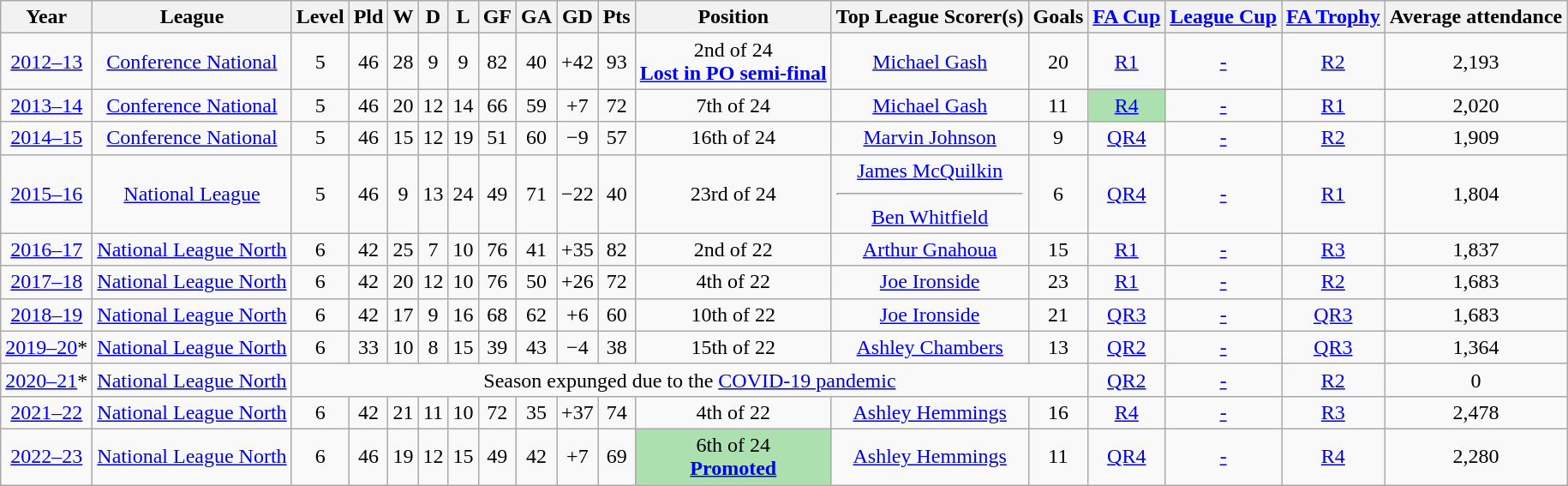<table class="wikitable">
<tr>
<th>Year</th>
<th>League</th>
<th>Level</th>
<th>Pld</th>
<th>W</th>
<th>D</th>
<th>L</th>
<th>GF</th>
<th>GA</th>
<th>GD</th>
<th>Pts</th>
<th>Position</th>
<th>Top League Scorer(s)</th>
<th>Goals</th>
<th><a href='#'>FA Cup</a></th>
<th><a href='#'>League Cup</a></th>
<th><a href='#'>FA Trophy</a></th>
<th>Average attendance</th>
</tr>
<tr style="text-align:center;">
<td><a href='#'>2012–13</a></td>
<td><a href='#'>Conference National</a></td>
<td>5</td>
<td>46</td>
<td>28</td>
<td>9</td>
<td>9</td>
<td>82</td>
<td>40</td>
<td>+42</td>
<td>93</td>
<td>2nd of 24<br><strong><a href='#'>Lost in PO semi-final</a></strong></td>
<td><a href='#'>Michael Gash</a></td>
<td>20</td>
<td><a href='#'>R1</a></td>
<td><a href='#'>-</a></td>
<td><a href='#'>R2</a></td>
<td>2,193</td>
</tr>
<tr style="text-align:center;">
<td><a href='#'>2013–14</a></td>
<td><a href='#'>Conference National</a></td>
<td>5</td>
<td>46</td>
<td>20</td>
<td>12</td>
<td>14</td>
<td>66</td>
<td>59</td>
<td>+7</td>
<td>72</td>
<td>7th of 24<br></td>
<td><a href='#'>Michael Gash</a></td>
<td>11</td>
<td style="background:#ace1af;"><a href='#'>R4</a></td>
<td><a href='#'>-</a></td>
<td><a href='#'>R1</a></td>
<td>2,020</td>
</tr>
<tr style="text-align:center;">
<td><a href='#'>2014–15</a></td>
<td><a href='#'>Conference National</a></td>
<td>5</td>
<td>46</td>
<td>15</td>
<td>12</td>
<td>19</td>
<td>51</td>
<td>60</td>
<td>−9</td>
<td>57</td>
<td>16th of 24</td>
<td><a href='#'>Marvin Johnson</a></td>
<td>9</td>
<td><a href='#'>QR4</a></td>
<td><a href='#'>-</a></td>
<td><a href='#'>R2</a></td>
<td>1,909</td>
</tr>
<tr style="text-align:center;">
<td><a href='#'>2015–16</a></td>
<td><a href='#'>National League</a></td>
<td>5</td>
<td>46</td>
<td>9</td>
<td>13</td>
<td>24</td>
<td>49</td>
<td>71</td>
<td>−22</td>
<td>40</td>
<td>23rd of 24</td>
<td><a href='#'>James McQuilkin</a><hr><a href='#'>Ben Whitfield</a></td>
<td>6</td>
<td><a href='#'>QR4</a></td>
<td><a href='#'>-</a></td>
<td><a href='#'>R1</a></td>
<td>1,804</td>
</tr>
<tr style="text-align:center;">
<td><a href='#'>2016–17</a></td>
<td><a href='#'>National League North</a></td>
<td>6</td>
<td>42</td>
<td>25</td>
<td>7</td>
<td>10</td>
<td>76</td>
<td>41</td>
<td>+35</td>
<td>82</td>
<td>2nd of 22</td>
<td><a href='#'>Arthur Gnahoua</a></td>
<td>15</td>
<td><a href='#'>R1</a></td>
<td><a href='#'>-</a></td>
<td><a href='#'>R3</a></td>
<td>1,837</td>
</tr>
<tr style="text-align:center;">
<td><a href='#'>2017–18</a></td>
<td><a href='#'>National League North</a></td>
<td>6</td>
<td>42</td>
<td>20</td>
<td>12</td>
<td>10</td>
<td>76</td>
<td>50</td>
<td>+26</td>
<td>72</td>
<td>4th of 22</td>
<td><a href='#'>Joe Ironside</a></td>
<td>23</td>
<td><a href='#'>R1</a></td>
<td><a href='#'>-</a></td>
<td><a href='#'>R2</a></td>
<td>1,683</td>
</tr>
<tr style="text-align:center;">
<td><a href='#'>2018–19</a></td>
<td><a href='#'>National League North</a></td>
<td>6</td>
<td>42</td>
<td>17</td>
<td>9</td>
<td>16</td>
<td>68</td>
<td>62</td>
<td>+6</td>
<td>60</td>
<td>10th of 22</td>
<td><a href='#'>Joe Ironside</a></td>
<td>21</td>
<td><a href='#'>QR3</a></td>
<td><a href='#'>-</a></td>
<td><a href='#'>QR3</a></td>
<td>1,683</td>
</tr>
<tr style="text-align:center;">
<td><a href='#'>2019–20</a>*</td>
<td><a href='#'>National League North</a></td>
<td>6</td>
<td>33</td>
<td>10</td>
<td>8</td>
<td>15</td>
<td>39</td>
<td>43</td>
<td>−4</td>
<td>38</td>
<td>15th of 22</td>
<td><a href='#'>Ashley Chambers</a></td>
<td>13</td>
<td><a href='#'>QR2</a></td>
<td><a href='#'>-</a></td>
<td><a href='#'>QR3</a></td>
<td>1,364</td>
</tr>
<tr style="text-align:center;">
<td><a href='#'>2020–21</a>*</td>
<td><a href='#'>National League North</a></td>
<td colspan="12">Season expunged due to the <a href='#'>COVID-19 pandemic</a></td>
<td><a href='#'>QR2</a></td>
<td><a href='#'>-</a></td>
<td><a href='#'>R2</a></td>
<td>0</td>
</tr>
<tr style="text-align:center;">
<td><a href='#'>2021–22</a></td>
<td><a href='#'>National League North</a></td>
<td>6</td>
<td>42</td>
<td>21</td>
<td>11</td>
<td>10</td>
<td>72</td>
<td>35</td>
<td>+37</td>
<td>74</td>
<td>4th of 22</td>
<td><a href='#'>Ashley Hemmings</a></td>
<td>16</td>
<td><a href='#'>R4</a></td>
<td><a href='#'>-</a></td>
<td><a href='#'>R3</a></td>
<td>2,478</td>
</tr>
<tr style="text-align:center;">
<td><a href='#'>2022–23</a></td>
<td><a href='#'>National League North</a></td>
<td>6</td>
<td>46</td>
<td>19</td>
<td>12</td>
<td>15</td>
<td>49</td>
<td>42</td>
<td>+7</td>
<td>69</td>
<td style="background:#ace1af;">6th of 24<br><strong><a href='#'>Promoted</a></strong></td>
<td><a href='#'>Ashley Hemmings</a></td>
<td>11</td>
<td><a href='#'>QR4</a></td>
<td><a href='#'>-</a></td>
<td><a href='#'>R4</a></td>
<td>2,280</td>
</tr>
</table>
